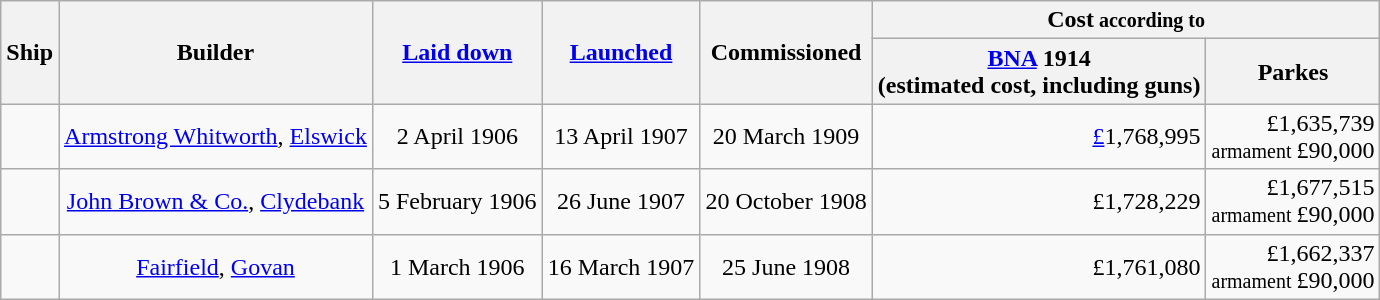<table class="wikitable" plaintowheaders">
<tr>
<th scope="col" rowspan=2>Ship</th>
<th scope="col" style="text-align:center;" rowspan="2">Builder</th>
<th scope="col" style="text-align:center;" rowspan="2"><a href='#'>Laid down</a></th>
<th scope="col" style="text-align:center;" rowspan="2"><a href='#'>Launched</a></th>
<th scope="col" style="text-align:center;" rowspan="2">Commissioned</th>
<th scope="col" colspan = 2>Cost<small> according to</small></th>
</tr>
<tr>
<th scope="col" style="text-align:center;"><a href='#'>BNA</a> 1914<br> (estimated cost, including guns)</th>
<th scope="col" style="text-align:center;">Parkes</th>
</tr>
<tr>
<td scope="row"></td>
<td align=center><a href='#'>Armstrong Whitworth</a>, <a href='#'>Elswick</a></td>
<td align=center>2 April 1906</td>
<td align=center>13 April 1907</td>
<td align=center>20 March 1909</td>
<td align=right><a href='#'>£</a>1,768,995</td>
<td align=right>£1,635,739<br><small>armament </small>£90,000</td>
</tr>
<tr>
<td scope="row"></td>
<td align=center><a href='#'>John Brown & Co.</a>, <a href='#'>Clydebank</a></td>
<td align=center>5 February 1906</td>
<td align=center>26 June 1907</td>
<td align=center>20 October 1908</td>
<td align=right>£1,728,229</td>
<td align=right>£1,677,515<br><small>armament </small>£90,000</td>
</tr>
<tr>
<td scope="row"></td>
<td align=center><a href='#'>Fairfield</a>, <a href='#'>Govan</a></td>
<td align=center>1 March 1906</td>
<td align=center>16 March 1907</td>
<td align=center>25 June 1908</td>
<td align=right>£1,761,080</td>
<td align=right>£1,662,337<br><small>armament </small>£90,000</td>
</tr>
</table>
